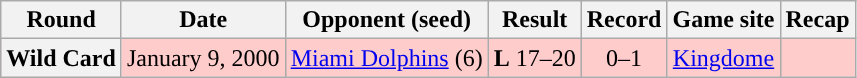<table class="wikitable" style="text-align:center">
<tr>
<th>Round</th>
<th>Date</th>
<th>Opponent (seed)</th>
<th>Result</th>
<th>Record</th>
<th>Game site</th>
<th>Recap</th>
</tr>
<tr style="background:#fcc">
<th>Wild Card</th>
<td>January 9, 2000</td>
<td><a href='#'>Miami Dolphins</a> (6)</td>
<td><strong>L</strong> 17–20</td>
<td>0–1</td>
<td><a href='#'>Kingdome</a></td>
<td></td>
</tr>
</table>
